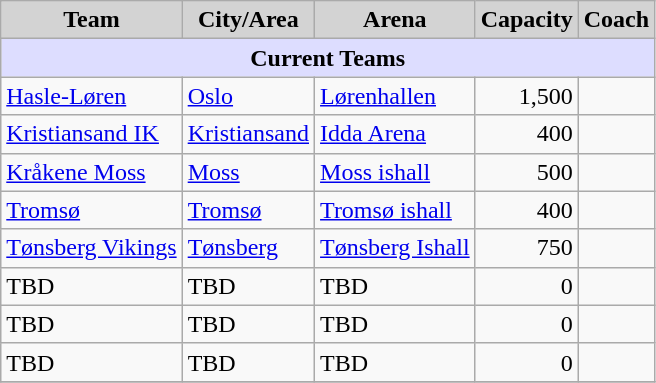<table class="wikitable" style="text-align:left">
<tr>
<th style="background:lightgrey">Team</th>
<th style="background:lightgrey">City/Area</th>
<th style="background:lightgrey;">Arena</th>
<th style="background:lightgrey">Capacity</th>
<th style="background:lightgrey">Coach</th>
</tr>
<tr>
<th style="background:#DDDDFF" colspan=5>Current Teams</th>
</tr>
<tr>
<td><a href='#'>Hasle-Løren</a></td>
<td><a href='#'>Oslo</a></td>
<td><a href='#'>Lørenhallen</a></td>
<td align=right>1,500</td>
<td></td>
</tr>
<tr>
<td><a href='#'>Kristiansand IK</a></td>
<td><a href='#'>Kristiansand</a></td>
<td><a href='#'>Idda Arena</a></td>
<td align=right>400</td>
<td></td>
</tr>
<tr>
<td><a href='#'>Kråkene Moss</a></td>
<td><a href='#'>Moss</a></td>
<td><a href='#'>Moss ishall</a></td>
<td align=right>500</td>
<td></td>
</tr>
<tr>
<td><a href='#'>Tromsø</a></td>
<td><a href='#'>Tromsø</a></td>
<td><a href='#'>Tromsø ishall</a></td>
<td align=right>400</td>
<td></td>
</tr>
<tr>
<td><a href='#'>Tønsberg Vikings</a></td>
<td><a href='#'>Tønsberg</a></td>
<td><a href='#'>Tønsberg Ishall</a></td>
<td align=right>750</td>
<td></td>
</tr>
<tr>
<td>TBD</td>
<td>TBD</td>
<td>TBD</td>
<td align=right>0</td>
<td></td>
</tr>
<tr>
<td>TBD</td>
<td>TBD</td>
<td>TBD</td>
<td align=right>0</td>
<td></td>
</tr>
<tr>
<td>TBD</td>
<td>TBD</td>
<td>TBD</td>
<td align=right>0</td>
<td></td>
</tr>
<tr>
</tr>
</table>
